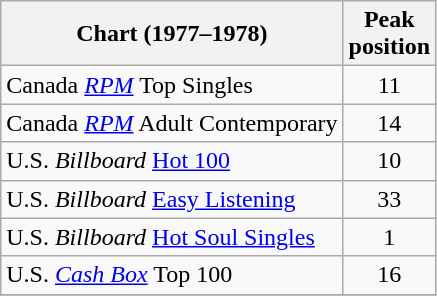<table class="wikitable sortable">
<tr>
<th>Chart (1977–1978)</th>
<th>Peak<br>position</th>
</tr>
<tr>
<td>Canada <a href='#'><em>RPM</em></a> Top Singles</td>
<td style="text-align:center;">11</td>
</tr>
<tr>
<td>Canada <em><a href='#'>RPM</a></em> Adult Contemporary</td>
<td style="text-align:center;">14</td>
</tr>
<tr>
<td>U.S. <em>Billboard</em> <a href='#'>Hot 100</a></td>
<td align="center">10</td>
</tr>
<tr>
<td align="left">U.S. <em>Billboard</em> <a href='#'>Easy Listening</a></td>
<td style="text-align:center;">33</td>
</tr>
<tr>
<td>U.S. <em>Billboard</em> <a href='#'>Hot Soul Singles</a></td>
<td align="center">1</td>
</tr>
<tr>
<td>U.S. <em><a href='#'>Cash Box</a></em> Top 100</td>
<td align="center">16</td>
</tr>
<tr>
</tr>
</table>
